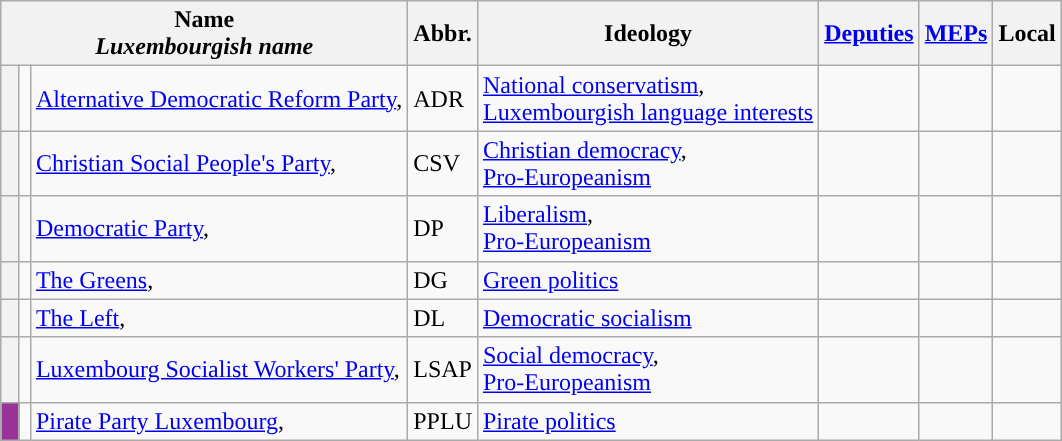<table class="wikitable sortable">
<tr>
<th colspan=3>Name<br><em>Luxembourgish name</em></th>
<th>Abbr.</th>
<th>Ideology</th>
<th><a href='#'>Deputies</a></th>
<th><a href='#'>MEPs</a></th>
<th>Local</th>
</tr>
<tr>
<th width=5px class=unsortable style="background-color: "></th>
<td class=unsortable></td>
<td><a href='#'>Alternative Democratic Reform Party</a>,  <br></td>
<td>ADR</td>
<td><a href='#'>National conservatism</a>,  <br> <a href='#'>Luxembourgish language interests</a></td>
<td></td>
<td></td>
<td></td>
</tr>
<tr>
<th style="background-color: "></th>
<td></td>
<td><a href='#'>Christian Social People's Party</a>,  <br></td>
<td>CSV</td>
<td><a href='#'>Christian democracy</a>,  <br><a href='#'>Pro-Europeanism</a></td>
<td></td>
<td></td>
<td></td>
</tr>
<tr>
<th style="background-color: "></th>
<td></td>
<td><a href='#'>Democratic Party</a>,  <br></td>
<td>DP</td>
<td><a href='#'>Liberalism</a>,  <br><a href='#'>Pro-Europeanism</a></td>
<td></td>
<td></td>
<td></td>
</tr>
<tr>
<th style="background-color: "></th>
<td></td>
<td><a href='#'>The Greens</a>,  <br></td>
<td>DG</td>
<td><a href='#'>Green politics</a></td>
<td></td>
<td></td>
<td></td>
</tr>
<tr>
<th style="background-color: "></th>
<td></td>
<td><a href='#'>The Left</a>,<br></td>
<td>DL</td>
<td><a href='#'>Democratic socialism</a></td>
<td></td>
<td></td>
<td></td>
</tr>
<tr>
<th style="background-color: "></th>
<td></td>
<td><a href='#'>Luxembourg Socialist Workers' Party</a>, <br></td>
<td>LSAP</td>
<td><a href='#'>Social democracy</a>,  <br><a href='#'>Pro-Europeanism</a></td>
<td></td>
<td></td>
<td></td>
</tr>
<tr>
<th style="background-color: #993399"></th>
<td></td>
<td><a href='#'>Pirate Party Luxembourg</a>,  <br></td>
<td>PPLU</td>
<td><a href='#'>Pirate politics</a></td>
<td></td>
<td></td>
<td></td>
</tr>
</table>
